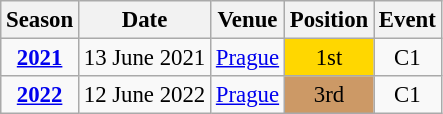<table class="wikitable" style="text-align:center; font-size:95%;">
<tr>
<th>Season</th>
<th>Date</th>
<th>Venue</th>
<th>Position</th>
<th>Event</th>
</tr>
<tr>
<td><strong><a href='#'>2021</a></strong></td>
<td align=right>13 June 2021</td>
<td align=left><a href='#'>Prague</a></td>
<td bgcolor=gold>1st</td>
<td>C1</td>
</tr>
<tr>
<td><strong><a href='#'>2022</a></strong></td>
<td align=right>12 June 2022</td>
<td align=left><a href='#'>Prague</a></td>
<td bgcolor=cc9966>3rd</td>
<td>C1</td>
</tr>
</table>
